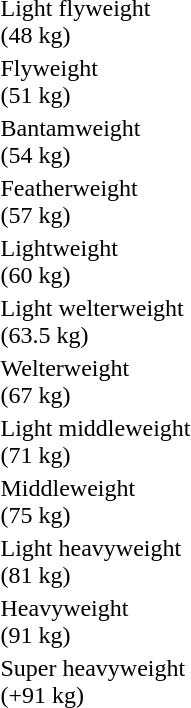<table>
<tr>
<td rowspan=2>Light flyweight<br>(48 kg) </td>
<td rowspan=2></td>
<td rowspan=2></td>
<td></td>
</tr>
<tr>
<td></td>
</tr>
<tr>
<td rowspan=2>Flyweight<br>(51 kg) </td>
<td rowspan=2></td>
<td rowspan=2></td>
<td></td>
</tr>
<tr>
<td></td>
</tr>
<tr>
<td rowspan=2>Bantamweight<br>(54 kg) </td>
<td rowspan=2></td>
<td rowspan=2></td>
<td></td>
</tr>
<tr>
<td></td>
</tr>
<tr>
<td rowspan=2>Featherweight<br>(57 kg) </td>
<td rowspan=2></td>
<td rowspan=2></td>
<td></td>
</tr>
<tr>
<td></td>
</tr>
<tr>
<td rowspan=2>Lightweight<br>(60 kg) </td>
<td rowspan=2></td>
<td rowspan=2></td>
<td></td>
</tr>
<tr>
<td></td>
</tr>
<tr>
<td rowspan=2>Light welterweight<br>(63.5 kg) </td>
<td rowspan=2></td>
<td rowspan=2></td>
<td></td>
</tr>
<tr>
<td></td>
</tr>
<tr>
<td rowspan=2>Welterweight<br>(67 kg) </td>
<td rowspan=2></td>
<td rowspan=2></td>
<td></td>
</tr>
<tr>
<td></td>
</tr>
<tr>
<td rowspan=2>Light middleweight<br>(71 kg) </td>
<td rowspan=2></td>
<td rowspan=2></td>
<td></td>
</tr>
<tr>
<td></td>
</tr>
<tr>
<td rowspan=2>Middleweight<br>(75 kg) </td>
<td rowspan=2></td>
<td rowspan=2></td>
<td></td>
</tr>
<tr>
<td></td>
</tr>
<tr>
<td rowspan=2>Light heavyweight<br>(81 kg) </td>
<td rowspan=2></td>
<td rowspan=2></td>
<td></td>
</tr>
<tr>
<td></td>
</tr>
<tr>
<td rowspan=2>Heavyweight<br>(91 kg) </td>
<td rowspan=2></td>
<td rowspan=2></td>
<td></td>
</tr>
<tr>
<td></td>
</tr>
<tr>
<td rowspan=2>Super heavyweight<br>(+91 kg) </td>
<td rowspan=2></td>
<td rowspan=2></td>
<td></td>
</tr>
<tr>
<td></td>
</tr>
</table>
